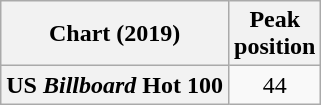<table class="wikitable plainrowheaders" style="text-align:center">
<tr>
<th scope="col">Chart (2019)</th>
<th scope="col">Peak<br>position</th>
</tr>
<tr>
<th scope="row">US <em>Billboard</em> Hot 100</th>
<td>44</td>
</tr>
</table>
